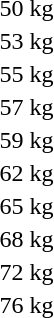<table>
<tr>
<td rowspan=2>50 kg<br></td>
<td rowspan=2></td>
<td rowspan=2></td>
<td></td>
</tr>
<tr>
<td></td>
</tr>
<tr>
<td rowspan=2>53 kg<br></td>
<td rowspan=2></td>
<td rowspan=2></td>
<td></td>
</tr>
<tr>
<td></td>
</tr>
<tr>
<td rowspan=2>55 kg<br></td>
<td rowspan=2></td>
<td rowspan=2></td>
<td></td>
</tr>
<tr>
<td></td>
</tr>
<tr>
<td rowspan=2>57 kg<br></td>
<td rowspan=2></td>
<td rowspan=2></td>
<td></td>
</tr>
<tr>
<td></td>
</tr>
<tr>
<td rowspan=2>59 kg<br></td>
<td rowspan=2></td>
<td rowspan=2></td>
<td></td>
</tr>
<tr>
<td></td>
</tr>
<tr>
<td rowspan=2>62 kg<br></td>
<td rowspan=2></td>
<td rowspan=2></td>
<td></td>
</tr>
<tr>
<td></td>
</tr>
<tr>
<td rowspan=2>65 kg<br></td>
<td rowspan=2></td>
<td rowspan=2></td>
<td></td>
</tr>
<tr>
<td></td>
</tr>
<tr>
<td rowspan=2>68 kg<br></td>
<td rowspan=2></td>
<td rowspan=2></td>
<td></td>
</tr>
<tr>
<td></td>
</tr>
<tr>
<td rowspan=2>72 kg<br></td>
<td rowspan=2></td>
<td rowspan=2></td>
<td></td>
</tr>
<tr>
<td></td>
</tr>
<tr>
<td rowspan=2>76 kg<br></td>
<td rowspan=2></td>
<td rowspan=2></td>
<td></td>
</tr>
<tr>
<td></td>
</tr>
</table>
